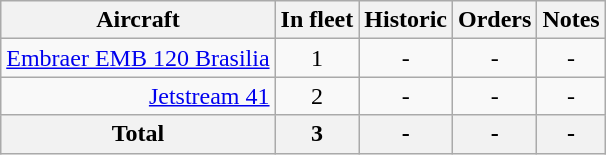<table class="wikitable" style="margin:0.5em auto">
<tr>
<th>Aircraft</th>
<th>In fleet</th>
<th>Historic</th>
<th>Orders</th>
<th>Notes</th>
</tr>
<tr>
<td align=right><a href='#'>Embraer EMB 120 Brasilia</a></td>
<td align=center>1</td>
<td align=center>-</td>
<td align=center>-</td>
<td align=center>-</td>
</tr>
<tr>
<td align=right><a href='#'>Jetstream 41</a></td>
<td align=center>2</td>
<td align=center>-</td>
<td align=center>-</td>
<td align=center>-</td>
</tr>
<tr>
<th>Total</th>
<th>3</th>
<th>-</th>
<th>-</th>
<th>-</th>
</tr>
</table>
